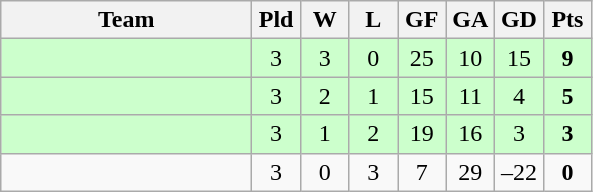<table class="wikitable" style="text-align:center;">
<tr>
<th width=160>Team</th>
<th width=25>Pld</th>
<th width=25>W</th>
<th width=25>L</th>
<th width=25>GF</th>
<th width=25>GA</th>
<th width=25>GD</th>
<th width=25>Pts</th>
</tr>
<tr bgcolor=#ccffcc>
<td align=left></td>
<td>3</td>
<td>3</td>
<td>0</td>
<td>25</td>
<td>10</td>
<td>15</td>
<td><strong>9</strong></td>
</tr>
<tr bgcolor=#ccffcc>
<td align=left></td>
<td>3</td>
<td>2</td>
<td>1</td>
<td>15</td>
<td>11</td>
<td>4</td>
<td><strong>5</strong></td>
</tr>
<tr bgcolor=#ccffcc>
<td align=left></td>
<td>3</td>
<td>1</td>
<td>2</td>
<td>19</td>
<td>16</td>
<td>3</td>
<td><strong>3</strong></td>
</tr>
<tr>
<td align=left></td>
<td>3</td>
<td>0</td>
<td>3</td>
<td>7</td>
<td>29</td>
<td>–22</td>
<td><strong>0</strong></td>
</tr>
</table>
